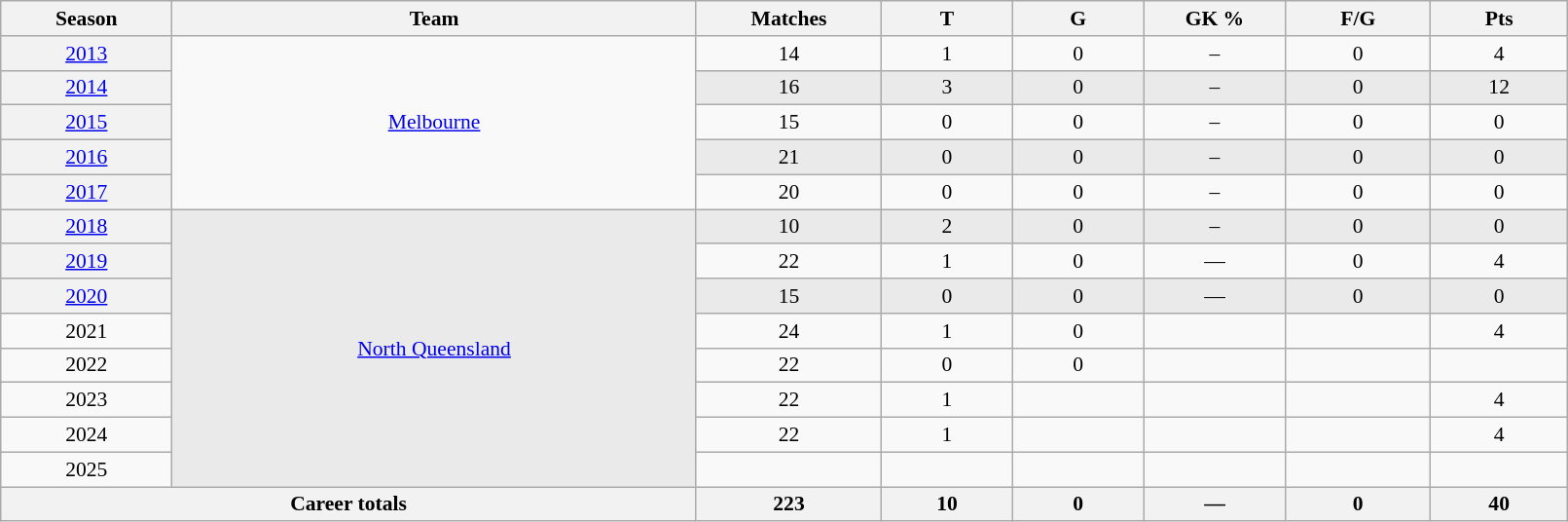<table class="wikitable sortable"  style="font-size:90%; text-align:center; width:85%;">
<tr>
<th width=2%>Season</th>
<th width=8%>Team</th>
<th width=2%>Matches</th>
<th width=2%>T</th>
<th width=2%>G</th>
<th width=2%>GK %</th>
<th width=2%>F/G</th>
<th width=2%>Pts</th>
</tr>
<tr>
<th scope="row" style="text-align:center; font-weight:normal"><a href='#'>2013</a></th>
<td rowspan="5" style="text-align:center;"> <a href='#'>Melbourne</a></td>
<td>14</td>
<td>1</td>
<td>0</td>
<td>–</td>
<td>0</td>
<td>4</td>
</tr>
<tr style="background:#eaeaea;">
<th scope="row" style="text-align:center; font-weight:normal"><a href='#'>2014</a></th>
<td>16</td>
<td>3</td>
<td>0</td>
<td>–</td>
<td>0</td>
<td>12</td>
</tr>
<tr>
<th scope="row" style="text-align:center; font-weight:normal"><a href='#'>2015</a></th>
<td>15</td>
<td>0</td>
<td>0</td>
<td>–</td>
<td>0</td>
<td>0</td>
</tr>
<tr style="background:#eaeaea;">
<th scope="row" style="text-align:center; font-weight:normal"><a href='#'>2016</a></th>
<td>21</td>
<td>0</td>
<td>0</td>
<td>–</td>
<td>0</td>
<td>0</td>
</tr>
<tr>
<th scope="row" style="text-align:center; font-weight:normal"><a href='#'>2017</a></th>
<td>20</td>
<td>0</td>
<td>0</td>
<td>–</td>
<td>0</td>
<td>0</td>
</tr>
<tr style="background:#eaeaea;">
<th scope="row" style="text-align:center; font-weight:normal"><a href='#'>2018</a></th>
<td rowspan="8" style="text-align:center;"> <a href='#'>North Queensland</a></td>
<td>10</td>
<td>2</td>
<td>0</td>
<td>–</td>
<td>0</td>
<td>0</td>
</tr>
<tr>
<th scope="row" style="text-align:center; font-weight:normal"><a href='#'>2019</a></th>
<td>22</td>
<td>1</td>
<td>0</td>
<td>—</td>
<td>0</td>
<td>4</td>
</tr>
<tr style="background:#eaeaea;">
<th scope="row" style="text-align:center; font-weight:normal"><a href='#'>2020</a></th>
<td>15</td>
<td>0</td>
<td>0</td>
<td>—</td>
<td>0</td>
<td>0</td>
</tr>
<tr>
<td>2021</td>
<td>24</td>
<td>1</td>
<td>0</td>
<td></td>
<td></td>
<td>4</td>
</tr>
<tr>
<td>2022</td>
<td>22</td>
<td>0</td>
<td>0</td>
<td></td>
<td></td>
<td></td>
</tr>
<tr>
<td>2023</td>
<td>22</td>
<td>1</td>
<td></td>
<td></td>
<td></td>
<td>4</td>
</tr>
<tr>
<td>2024</td>
<td>22</td>
<td>1</td>
<td></td>
<td></td>
<td></td>
<td>4</td>
</tr>
<tr>
<td>2025</td>
<td></td>
<td></td>
<td></td>
<td></td>
<td></td>
<td></td>
</tr>
<tr class="sortbottom">
<th colspan="2">Career totals</th>
<th>223</th>
<th>10</th>
<th>0</th>
<th>—</th>
<th>0</th>
<th>40</th>
</tr>
</table>
